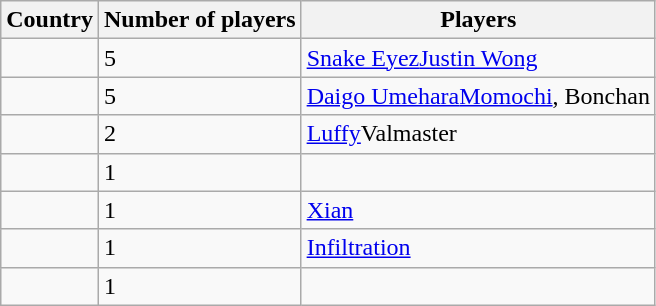<table class="wikitable">
<tr>
<th>Country</th>
<th>Number of players</th>
<th>Players</th>
</tr>
<tr>
<td></td>
<td>5</td>
<td><a href='#'>Snake Eyez</a><a href='#'>Justin Wong</a></td>
</tr>
<tr>
<td></td>
<td>5</td>
<td><a href='#'>Daigo Umehara</a><a href='#'>Momochi</a>, Bonchan</td>
</tr>
<tr>
<td></td>
<td>2</td>
<td><a href='#'>Luffy</a>Valmaster</td>
</tr>
<tr>
<td></td>
<td>1</td>
<td></td>
</tr>
<tr>
<td></td>
<td>1</td>
<td><a href='#'>Xian</a></td>
</tr>
<tr>
<td></td>
<td>1</td>
<td><a href='#'>Infiltration</a></td>
</tr>
<tr>
<td></td>
<td>1</td>
<td></td>
</tr>
</table>
